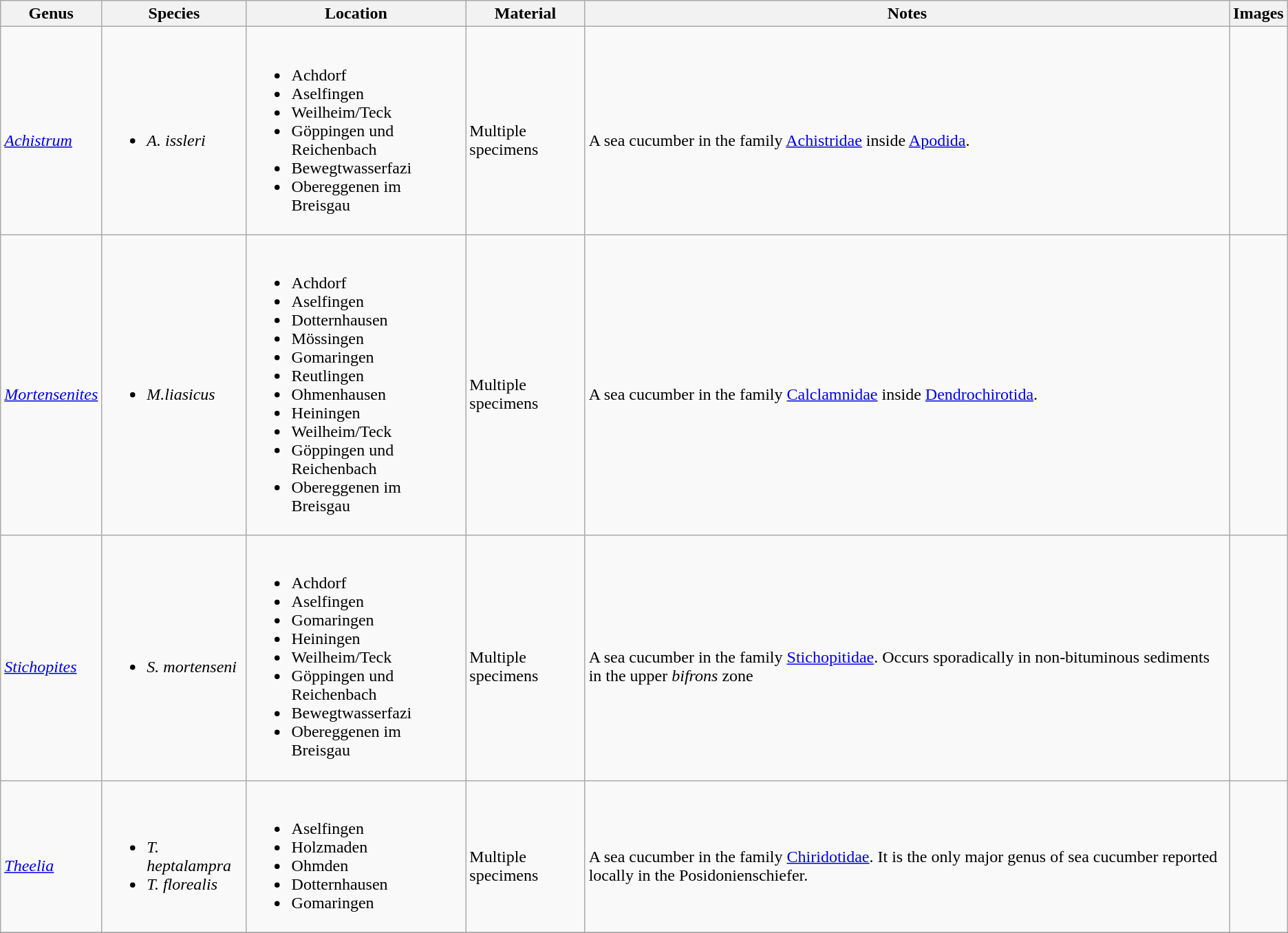<table class = "wikitable">
<tr>
<th>Genus</th>
<th>Species</th>
<th>Location</th>
<th>Material</th>
<th>Notes</th>
<th>Images</th>
</tr>
<tr>
<td><br><em><a href='#'>Achistrum</a></em></td>
<td><br><ul><li><em>A. issleri</em></li></ul></td>
<td><br><ul><li>Achdorf</li><li>Aselfingen</li><li>Weilheim/Teck</li><li>Göppingen und Reichenbach</li><li>Bewegtwasserfazi</li><li>Obereggenen im Breisgau</li></ul></td>
<td><br>Multiple specimens</td>
<td><br>A sea cucumber in the family <a href='#'>Achistridae</a> inside <a href='#'>Apodida</a>.</td>
<td><br></td>
</tr>
<tr>
<td><br><em><a href='#'>Mortensenites</a></em></td>
<td><br><ul><li><em>M.liasicus</em></li></ul></td>
<td><br><ul><li>Achdorf</li><li>Aselfingen</li><li>Dotternhausen</li><li>Mössingen</li><li>Gomaringen</li><li>Reutlingen</li><li>Ohmenhausen</li><li>Heiningen</li><li>Weilheim/Teck</li><li>Göppingen und Reichenbach</li><li>Obereggenen im Breisgau</li></ul></td>
<td><br>Multiple specimens</td>
<td><br>A sea cucumber in the family <a href='#'>Calclamnidae</a> inside <a href='#'>Dendrochirotida</a>.</td>
<td></td>
</tr>
<tr>
<td><br><em><a href='#'>Stichopites</a></em></td>
<td><br><ul><li><em>S. mortenseni</em></li></ul></td>
<td><br><ul><li>Achdorf</li><li>Aselfingen</li><li>Gomaringen</li><li>Heiningen</li><li>Weilheim/Teck</li><li>Göppingen und Reichenbach</li><li>Bewegtwasserfazi</li><li>Obereggenen im Breisgau</li></ul></td>
<td><br>Multiple specimens</td>
<td><br>A sea cucumber in the family <a href='#'>Stichopitidae</a>. Occurs sporadically in non-bituminous sediments in the upper <em>bifrons</em> zone</td>
<td></td>
</tr>
<tr>
<td><br><em><a href='#'>Theelia</a></em></td>
<td><br><ul><li><em>T. heptalampra</em></li><li><em>T. florealis</em></li></ul></td>
<td><br><ul><li>Aselfingen</li><li>Holzmaden</li><li>Ohmden</li><li>Dotternhausen</li><li>Gomaringen</li></ul></td>
<td><br>Multiple specimens</td>
<td><br>A sea cucumber in the family <a href='#'>Chiridotidae</a>. It is the only major genus of sea cucumber reported locally in the Posidonienschiefer.</td>
<td></td>
</tr>
<tr>
</tr>
</table>
